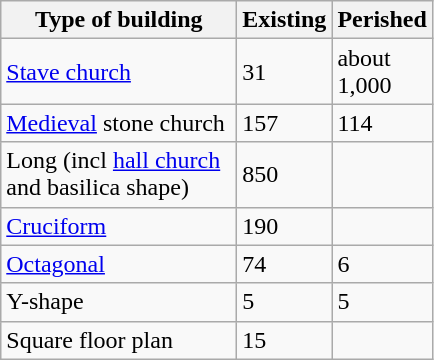<table class="wikitable">
<tr>
<th scope="col" style="width:150px;">Type of building</th>
<th scope="col" style="text-align:right; width:50px;">Existing</th>
<th scope="col" style="text-align:right; width:50px;">Perished</th>
</tr>
<tr>
<td><a href='#'>Stave church</a></td>
<td>31</td>
<td>about 1,000</td>
</tr>
<tr>
<td><a href='#'>Medieval</a> stone church</td>
<td>157</td>
<td>114</td>
</tr>
<tr>
<td>Long (incl <a href='#'>hall church</a> and basilica shape)</td>
<td>850</td>
<td></td>
</tr>
<tr>
<td><a href='#'>Cruciform</a></td>
<td>190</td>
<td></td>
</tr>
<tr>
<td><a href='#'>Octagonal</a></td>
<td>74</td>
<td>6</td>
</tr>
<tr>
<td>Y-shape</td>
<td>5</td>
<td>5</td>
</tr>
<tr>
<td>Square floor plan</td>
<td>15</td>
<td></td>
</tr>
</table>
